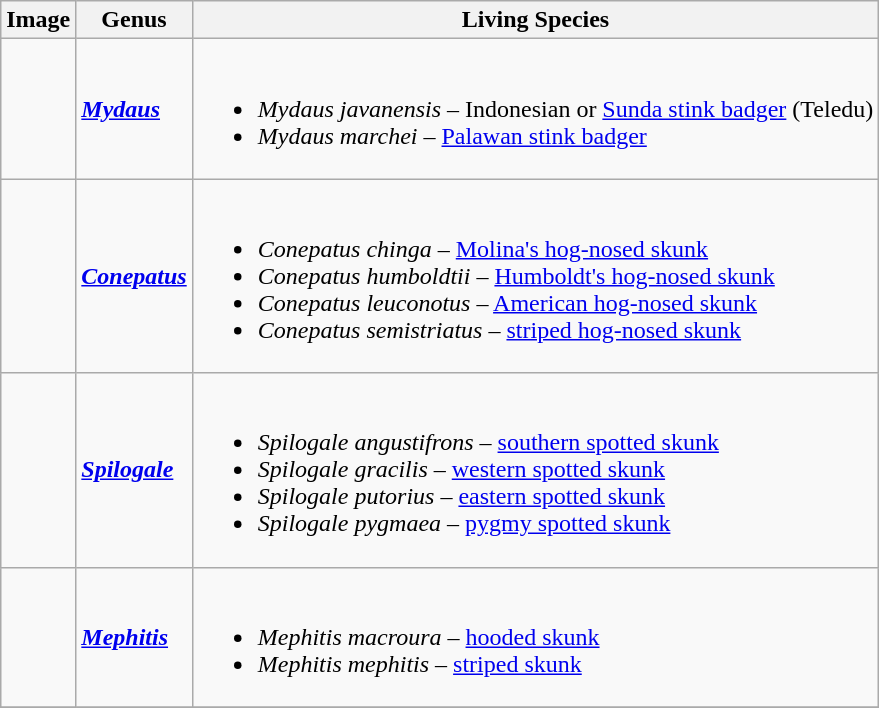<table class="wikitable">
<tr>
<th>Image</th>
<th>Genus</th>
<th>Living Species</th>
</tr>
<tr>
<td></td>
<td><strong><em><a href='#'>Mydaus</a></em></strong> </td>
<td><br><ul><li><em>Mydaus javanensis</em> – Indonesian or <a href='#'>Sunda stink badger</a> (Teledu)</li><li><em>Mydaus marchei</em> – <a href='#'>Palawan stink badger</a></li></ul></td>
</tr>
<tr>
<td></td>
<td><strong><em><a href='#'>Conepatus</a></em></strong> </td>
<td><br><ul><li><em>Conepatus chinga</em> – <a href='#'>Molina's hog-nosed skunk</a></li><li><em>Conepatus humboldtii</em> – <a href='#'>Humboldt's hog-nosed skunk</a></li><li><em>Conepatus leuconotus</em> – <a href='#'>American hog-nosed skunk</a></li><li><em>Conepatus semistriatus</em> – <a href='#'>striped hog-nosed skunk</a></li></ul></td>
</tr>
<tr>
<td></td>
<td><strong><em><a href='#'>Spilogale</a></em></strong> </td>
<td><br><ul><li><em>Spilogale angustifrons</em> – <a href='#'>southern spotted skunk</a></li><li><em>Spilogale gracilis</em> – <a href='#'>western spotted skunk</a></li><li><em>Spilogale putorius</em> – <a href='#'>eastern spotted skunk</a></li><li><em>Spilogale pygmaea</em> – <a href='#'>pygmy spotted skunk</a></li></ul></td>
</tr>
<tr>
<td></td>
<td><strong><em><a href='#'>Mephitis</a></em></strong> </td>
<td><br><ul><li><em>Mephitis macroura</em> – <a href='#'>hooded skunk</a></li><li><em>Mephitis mephitis</em> – <a href='#'>striped skunk</a></li></ul></td>
</tr>
<tr>
</tr>
</table>
